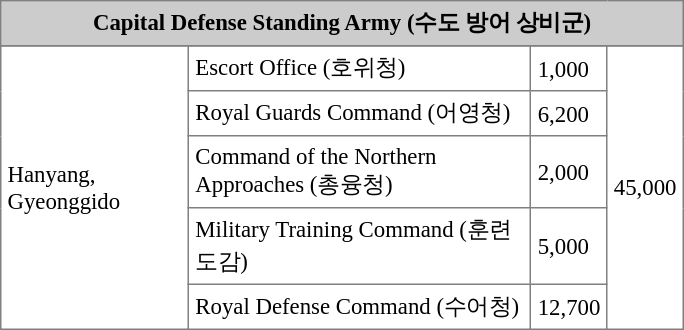<table class="toccolours" border="1" cellpadding="4" style="float: right; margin: 0 0 1em 1em; width: 30em; border-collapse: collapse; font-size: 95%; clear: right;">
<tr>
<th colspan="5" align="center" bgcolor="#CCCCCC">Capital Defense Standing Army (수도 방어 상비군)</th>
</tr>
<tr>
</tr>
<tr>
<td rowspan="5">Hanyang, Gyeonggido</td>
<td>Escort Office (호위청)</td>
<td>1,000</td>
<td rowspan="5">45,000</td>
</tr>
<tr>
<td>Royal Guards Command (어영청)</td>
<td>6,200</td>
</tr>
<tr>
<td>Command of the Northern Approaches (총융청)</td>
<td>2,000</td>
</tr>
<tr>
<td>Military Training Command (훈련도감)</td>
<td>5,000</td>
</tr>
<tr>
<td>Royal Defense Command (수어청)</td>
<td>12,700</td>
</tr>
</table>
